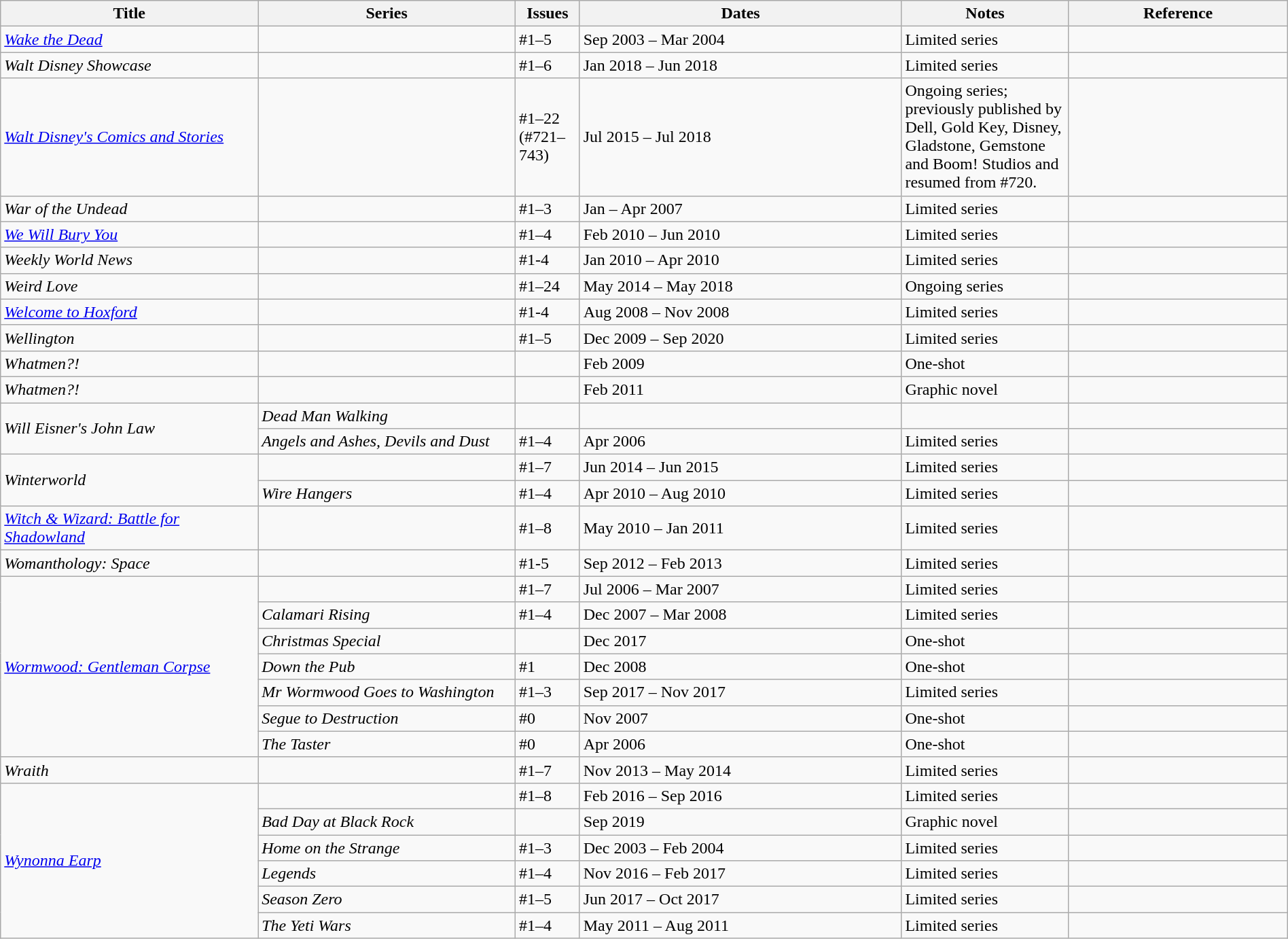<table class="wikitable sortable" style="width:100%;">
<tr>
<th width=20%>Title</th>
<th width=20%>Series</th>
<th width=5%>Issues</th>
<th width=25%>Dates</th>
<th width=13%>Notes</th>
<th>Reference</th>
</tr>
<tr>
<td><em><a href='#'>Wake the Dead</a></em></td>
<td></td>
<td>#1–5</td>
<td>Sep 2003 – Mar 2004</td>
<td>Limited series</td>
<td></td>
</tr>
<tr>
<td><em>Walt Disney Showcase</em></td>
<td></td>
<td>#1–6</td>
<td>Jan 2018 – Jun 2018</td>
<td>Limited series</td>
<td></td>
</tr>
<tr>
<td><em><a href='#'>Walt Disney's Comics and Stories</a></em></td>
<td></td>
<td>#1–22 (#721–743)</td>
<td>Jul 2015 – Jul 2018</td>
<td>Ongoing series; previously published by Dell, Gold Key, Disney, Gladstone, Gemstone and Boom! Studios and resumed from #720.</td>
<td></td>
</tr>
<tr>
<td><em>War of the Undead</em></td>
<td></td>
<td>#1–3</td>
<td>Jan – Apr 2007</td>
<td>Limited series</td>
<td></td>
</tr>
<tr>
<td><em><a href='#'>We Will Bury You</a></em></td>
<td></td>
<td>#1–4</td>
<td>Feb 2010 – Jun 2010</td>
<td>Limited series</td>
<td></td>
</tr>
<tr>
<td><em>Weekly World News</em></td>
<td></td>
<td>#1-4</td>
<td>Jan 2010 – Apr 2010</td>
<td>Limited series</td>
<td></td>
</tr>
<tr>
<td><em>Weird Love</em></td>
<td></td>
<td>#1–24</td>
<td>May 2014 – May 2018</td>
<td>Ongoing series</td>
<td></td>
</tr>
<tr>
<td><em><a href='#'>Welcome to Hoxford</a></em></td>
<td></td>
<td>#1-4</td>
<td>Aug 2008 – Nov 2008</td>
<td>Limited series</td>
<td></td>
</tr>
<tr>
<td><em>Wellington</em></td>
<td></td>
<td>#1–5</td>
<td>Dec 2009 – Sep 2020</td>
<td>Limited series</td>
<td></td>
</tr>
<tr>
<td><em>Whatmen?!</em></td>
<td></td>
<td></td>
<td>Feb 2009</td>
<td>One-shot</td>
<td></td>
</tr>
<tr>
<td><em>Whatmen?!</em></td>
<td></td>
<td></td>
<td>Feb 2011</td>
<td>Graphic novel</td>
<td></td>
</tr>
<tr>
<td rowspan="2"><em>Will Eisner's John Law</em></td>
<td><em>Dead Man Walking</em></td>
<td></td>
<td></td>
<td></td>
<td></td>
</tr>
<tr>
<td><em>Angels and Ashes, Devils and Dust</em></td>
<td>#1–4</td>
<td>Apr 2006</td>
<td>Limited series</td>
<td></td>
</tr>
<tr>
<td rowspan="2"><em>Winterworld</em></td>
<td></td>
<td>#1–7</td>
<td>Jun 2014 – Jun 2015</td>
<td>Limited series</td>
<td></td>
</tr>
<tr>
<td><em>Wire Hangers</em></td>
<td>#1–4</td>
<td>Apr 2010 – Aug 2010</td>
<td>Limited series</td>
<td></td>
</tr>
<tr>
<td><em><a href='#'>Witch & Wizard: Battle for Shadowland</a></em></td>
<td></td>
<td>#1–8</td>
<td>May 2010 – Jan 2011</td>
<td>Limited series</td>
<td></td>
</tr>
<tr>
<td><em>Womanthology: Space</em></td>
<td></td>
<td>#1-5</td>
<td>Sep 2012 – Feb 2013</td>
<td>Limited series</td>
<td></td>
</tr>
<tr>
<td rowspan="7"><em><a href='#'>Wormwood: Gentleman Corpse</a></em></td>
<td></td>
<td>#1–7</td>
<td>Jul 2006 – Mar 2007</td>
<td>Limited series</td>
<td></td>
</tr>
<tr>
<td><em>Calamari Rising</em></td>
<td>#1–4</td>
<td>Dec 2007 – Mar 2008</td>
<td>Limited series</td>
<td></td>
</tr>
<tr>
<td><em>Christmas Special</em></td>
<td></td>
<td>Dec 2017</td>
<td>One-shot</td>
<td></td>
</tr>
<tr>
<td><em>Down the Pub</em></td>
<td>#1</td>
<td>Dec 2008</td>
<td>One-shot</td>
<td></td>
</tr>
<tr>
<td><em>Mr Wormwood Goes to Washington</em></td>
<td>#1–3</td>
<td>Sep 2017 – Nov 2017</td>
<td>Limited series</td>
<td></td>
</tr>
<tr>
<td><em>Segue to Destruction</em></td>
<td>#0</td>
<td>Nov 2007</td>
<td>One-shot</td>
<td></td>
</tr>
<tr>
<td><em>The Taster</em></td>
<td>#0</td>
<td>Apr 2006</td>
<td>One-shot</td>
<td></td>
</tr>
<tr>
<td><em>Wraith</em></td>
<td></td>
<td>#1–7</td>
<td>Nov 2013 – May 2014</td>
<td>Limited series</td>
<td></td>
</tr>
<tr>
<td rowspan="6"><em><a href='#'>Wynonna Earp</a></em></td>
<td></td>
<td>#1–8</td>
<td>Feb 2016 – Sep 2016</td>
<td>Limited series</td>
<td></td>
</tr>
<tr>
<td><em>Bad Day at Black Rock</em></td>
<td></td>
<td>Sep 2019</td>
<td>Graphic novel</td>
<td></td>
</tr>
<tr>
<td><em>Home on the Strange</em></td>
<td>#1–3</td>
<td>Dec 2003 – Feb 2004</td>
<td>Limited series</td>
<td></td>
</tr>
<tr>
<td><em>Legends</em></td>
<td>#1–4</td>
<td>Nov 2016 – Feb 2017</td>
<td>Limited series</td>
<td></td>
</tr>
<tr>
<td><em>Season Zero</em></td>
<td>#1–5</td>
<td>Jun 2017 – Oct 2017</td>
<td>Limited series</td>
<td></td>
</tr>
<tr>
<td><em>The Yeti Wars</em></td>
<td>#1–4</td>
<td>May 2011 – Aug 2011</td>
<td>Limited series</td>
<td></td>
</tr>
</table>
